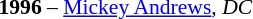<table cellpadding="3" style="font-size:.9em">
<tr>
</tr>
<tr>
</tr>
<tr style="vertical-align:top;">
<td><strong>1996</strong> – <a href='#'>Mickey Andrews</a>, <em>DC</em></td>
</tr>
</table>
